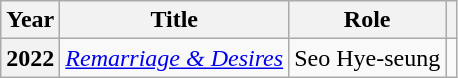<table class="wikitable sortable plainrowheaders">
<tr>
<th scope="col">Year</th>
<th scope="col">Title</th>
<th scope="col">Role</th>
<th scope="col" class="unsortable"></th>
</tr>
<tr>
<th scope="row">2022</th>
<td><em><a href='#'>Remarriage & Desires</a></em></td>
<td>Seo Hye-seung</td>
<td></td>
</tr>
</table>
